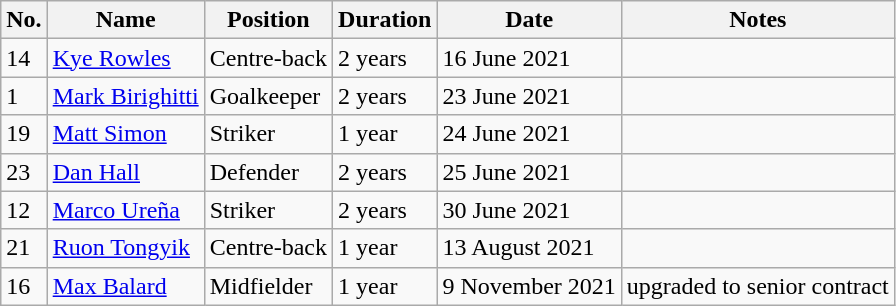<table class="wikitable">
<tr>
<th>No.</th>
<th>Name</th>
<th>Position</th>
<th>Duration</th>
<th>Date</th>
<th>Notes</th>
</tr>
<tr>
<td>14</td>
<td><a href='#'>Kye Rowles</a></td>
<td>Centre-back</td>
<td>2 years</td>
<td>16 June 2021</td>
<td></td>
</tr>
<tr>
<td>1</td>
<td><a href='#'>Mark Birighitti</a></td>
<td>Goalkeeper</td>
<td>2 years</td>
<td>23 June 2021</td>
<td></td>
</tr>
<tr>
<td>19</td>
<td><a href='#'>Matt Simon</a></td>
<td>Striker</td>
<td>1 year</td>
<td>24 June 2021</td>
<td></td>
</tr>
<tr>
<td>23</td>
<td> <a href='#'>Dan Hall</a></td>
<td>Defender</td>
<td>2 years</td>
<td>25 June 2021</td>
<td></td>
</tr>
<tr>
<td>12</td>
<td> <a href='#'>Marco Ureña</a></td>
<td>Striker</td>
<td>2 years</td>
<td>30 June 2021</td>
<td></td>
</tr>
<tr>
<td>21</td>
<td><a href='#'>Ruon Tongyik</a></td>
<td>Centre-back</td>
<td>1 year</td>
<td>13 August 2021</td>
<td></td>
</tr>
<tr>
<td>16</td>
<td><a href='#'>Max Balard</a></td>
<td>Midfielder</td>
<td>1 year</td>
<td>9 November 2021</td>
<td>upgraded to senior contract</td>
</tr>
</table>
